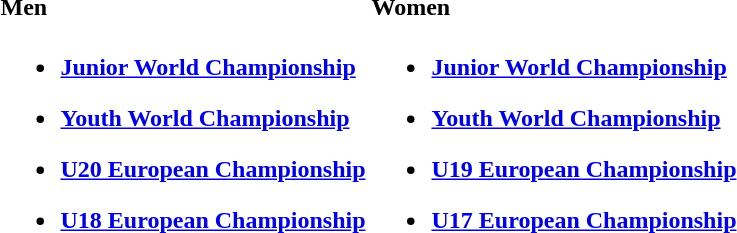<table>
<tr>
<td valign=top><br><h4>Men</h4><ul><li><strong><a href='#'>Junior World Championship</a></strong></li></ul><ul><li><strong><a href='#'>Youth World Championship</a></strong></li></ul><ul><li><strong><a href='#'>U20 European Championship</a></strong></li></ul><ul><li><strong><a href='#'>U18 European Championship</a></strong></li></ul></td>
<td valign=top><br><h4>Women</h4><ul><li><strong><a href='#'>Junior World Championship</a></strong></li></ul><ul><li><strong><a href='#'>Youth World Championship</a></strong></li></ul><ul><li><strong><a href='#'>U19 European Championship</a></strong></li></ul><ul><li><strong><a href='#'>U17 European Championship</a></strong></li></ul></td>
</tr>
</table>
